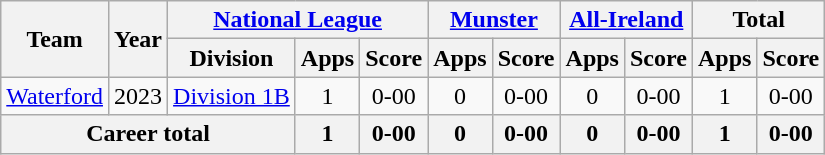<table class="wikitable" style="text-align:center">
<tr>
<th rowspan="2">Team</th>
<th rowspan="2">Year</th>
<th colspan="3"><a href='#'>National League</a></th>
<th colspan="2"><a href='#'>Munster</a></th>
<th colspan="2"><a href='#'>All-Ireland</a></th>
<th colspan="2">Total</th>
</tr>
<tr>
<th>Division</th>
<th>Apps</th>
<th>Score</th>
<th>Apps</th>
<th>Score</th>
<th>Apps</th>
<th>Score</th>
<th>Apps</th>
<th>Score</th>
</tr>
<tr>
<td rowspan="1"><a href='#'>Waterford</a></td>
<td>2023</td>
<td rowspan="1"><a href='#'>Division 1B</a></td>
<td>1</td>
<td>0-00</td>
<td>0</td>
<td>0-00</td>
<td>0</td>
<td>0-00</td>
<td>1</td>
<td>0-00</td>
</tr>
<tr>
<th colspan="3">Career total</th>
<th>1</th>
<th>0-00</th>
<th>0</th>
<th>0-00</th>
<th>0</th>
<th>0-00</th>
<th>1</th>
<th>0-00</th>
</tr>
</table>
